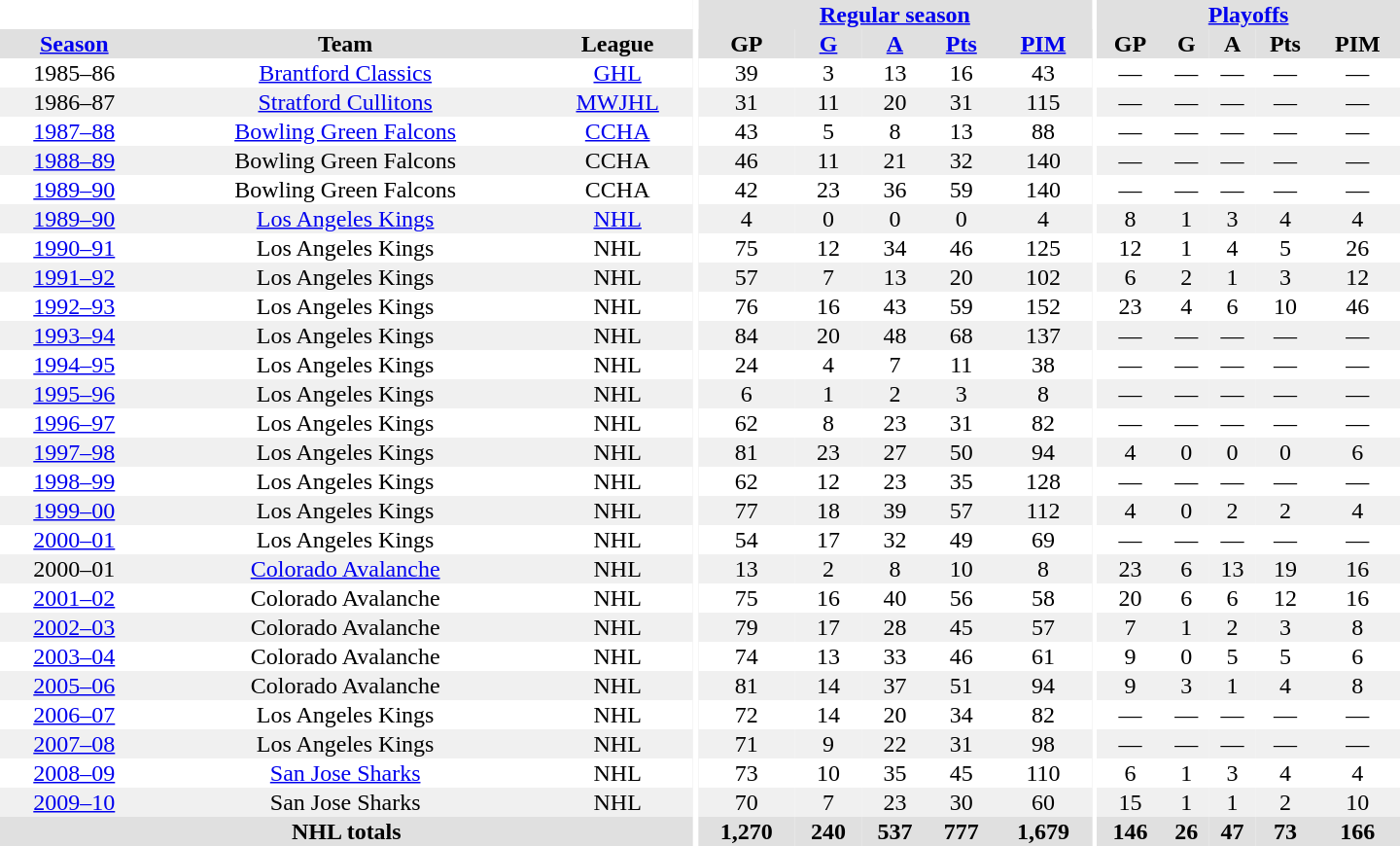<table border="0" cellpadding="1" cellspacing="0" style="text-align:center; width:60em">
<tr bgcolor="#e0e0e0">
<th colspan="3"  bgcolor="#ffffff"></th>
<th rowspan="99" bgcolor="#ffffff"></th>
<th colspan="5"><a href='#'>Regular season</a></th>
<th rowspan="99" bgcolor="#ffffff"></th>
<th colspan="5"><a href='#'>Playoffs</a></th>
</tr>
<tr bgcolor="#e0e0e0">
<th><a href='#'>Season</a></th>
<th>Team</th>
<th>League</th>
<th>GP</th>
<th><a href='#'>G</a></th>
<th><a href='#'>A</a></th>
<th><a href='#'>Pts</a></th>
<th><a href='#'>PIM</a></th>
<th>GP</th>
<th>G</th>
<th>A</th>
<th>Pts</th>
<th>PIM</th>
</tr>
<tr>
<td>1985–86</td>
<td><a href='#'>Brantford Classics</a></td>
<td><a href='#'>GHL</a></td>
<td>39</td>
<td>3</td>
<td>13</td>
<td>16</td>
<td>43</td>
<td>—</td>
<td>—</td>
<td>—</td>
<td>—</td>
<td>—</td>
</tr>
<tr bgcolor="#f0f0f0">
<td>1986–87</td>
<td><a href='#'>Stratford Cullitons</a></td>
<td><a href='#'>MWJHL</a></td>
<td>31</td>
<td>11</td>
<td>20</td>
<td>31</td>
<td>115</td>
<td>—</td>
<td>—</td>
<td>—</td>
<td>—</td>
<td>—</td>
</tr>
<tr>
<td><a href='#'>1987–88</a></td>
<td><a href='#'>Bowling Green Falcons</a></td>
<td><a href='#'>CCHA</a></td>
<td>43</td>
<td>5</td>
<td>8</td>
<td>13</td>
<td>88</td>
<td>—</td>
<td>—</td>
<td>—</td>
<td>—</td>
<td>—</td>
</tr>
<tr bgcolor="#f0f0f0">
<td><a href='#'>1988–89</a></td>
<td>Bowling Green Falcons</td>
<td>CCHA</td>
<td>46</td>
<td>11</td>
<td>21</td>
<td>32</td>
<td>140</td>
<td>—</td>
<td>—</td>
<td>—</td>
<td>—</td>
<td>—</td>
</tr>
<tr>
<td><a href='#'>1989–90</a></td>
<td>Bowling Green Falcons</td>
<td>CCHA</td>
<td>42</td>
<td>23</td>
<td>36</td>
<td>59</td>
<td>140</td>
<td>—</td>
<td>—</td>
<td>—</td>
<td>—</td>
<td>—</td>
</tr>
<tr bgcolor="#f0f0f0">
<td><a href='#'>1989–90</a></td>
<td><a href='#'>Los Angeles Kings</a></td>
<td><a href='#'>NHL</a></td>
<td>4</td>
<td>0</td>
<td>0</td>
<td>0</td>
<td>4</td>
<td>8</td>
<td>1</td>
<td>3</td>
<td>4</td>
<td>4</td>
</tr>
<tr>
<td><a href='#'>1990–91</a></td>
<td>Los Angeles Kings</td>
<td>NHL</td>
<td>75</td>
<td>12</td>
<td>34</td>
<td>46</td>
<td>125</td>
<td>12</td>
<td>1</td>
<td>4</td>
<td>5</td>
<td>26</td>
</tr>
<tr bgcolor="#f0f0f0">
<td><a href='#'>1991–92</a></td>
<td>Los Angeles Kings</td>
<td>NHL</td>
<td>57</td>
<td>7</td>
<td>13</td>
<td>20</td>
<td>102</td>
<td>6</td>
<td>2</td>
<td>1</td>
<td>3</td>
<td>12</td>
</tr>
<tr>
<td><a href='#'>1992–93</a></td>
<td>Los Angeles Kings</td>
<td>NHL</td>
<td>76</td>
<td>16</td>
<td>43</td>
<td>59</td>
<td>152</td>
<td>23</td>
<td>4</td>
<td>6</td>
<td>10</td>
<td>46</td>
</tr>
<tr bgcolor="#f0f0f0">
<td><a href='#'>1993–94</a></td>
<td>Los Angeles Kings</td>
<td>NHL</td>
<td>84</td>
<td>20</td>
<td>48</td>
<td>68</td>
<td>137</td>
<td>—</td>
<td>—</td>
<td>—</td>
<td>—</td>
<td>—</td>
</tr>
<tr>
<td><a href='#'>1994–95</a></td>
<td>Los Angeles Kings</td>
<td>NHL</td>
<td>24</td>
<td>4</td>
<td>7</td>
<td>11</td>
<td>38</td>
<td>—</td>
<td>—</td>
<td>—</td>
<td>—</td>
<td>—</td>
</tr>
<tr bgcolor="#f0f0f0">
<td><a href='#'>1995–96</a></td>
<td>Los Angeles Kings</td>
<td>NHL</td>
<td>6</td>
<td>1</td>
<td>2</td>
<td>3</td>
<td>8</td>
<td>—</td>
<td>—</td>
<td>—</td>
<td>—</td>
<td>—</td>
</tr>
<tr>
<td><a href='#'>1996–97</a></td>
<td>Los Angeles Kings</td>
<td>NHL</td>
<td>62</td>
<td>8</td>
<td>23</td>
<td>31</td>
<td>82</td>
<td>—</td>
<td>—</td>
<td>—</td>
<td>—</td>
<td>—</td>
</tr>
<tr bgcolor="#f0f0f0">
<td><a href='#'>1997–98</a></td>
<td>Los Angeles Kings</td>
<td>NHL</td>
<td>81</td>
<td>23</td>
<td>27</td>
<td>50</td>
<td>94</td>
<td>4</td>
<td>0</td>
<td>0</td>
<td>0</td>
<td>6</td>
</tr>
<tr>
<td><a href='#'>1998–99</a></td>
<td>Los Angeles Kings</td>
<td>NHL</td>
<td>62</td>
<td>12</td>
<td>23</td>
<td>35</td>
<td>128</td>
<td>—</td>
<td>—</td>
<td>—</td>
<td>—</td>
<td>—</td>
</tr>
<tr bgcolor="#f0f0f0">
<td><a href='#'>1999–00</a></td>
<td>Los Angeles Kings</td>
<td>NHL</td>
<td>77</td>
<td>18</td>
<td>39</td>
<td>57</td>
<td>112</td>
<td>4</td>
<td>0</td>
<td>2</td>
<td>2</td>
<td>4</td>
</tr>
<tr>
<td><a href='#'>2000–01</a></td>
<td>Los Angeles Kings</td>
<td>NHL</td>
<td>54</td>
<td>17</td>
<td>32</td>
<td>49</td>
<td>69</td>
<td>—</td>
<td>—</td>
<td>—</td>
<td>—</td>
<td>—</td>
</tr>
<tr bgcolor="#f0f0f0">
<td>2000–01</td>
<td><a href='#'>Colorado Avalanche</a></td>
<td>NHL</td>
<td>13</td>
<td>2</td>
<td>8</td>
<td>10</td>
<td>8</td>
<td>23</td>
<td>6</td>
<td>13</td>
<td>19</td>
<td>16</td>
</tr>
<tr>
<td><a href='#'>2001–02</a></td>
<td>Colorado Avalanche</td>
<td>NHL</td>
<td>75</td>
<td>16</td>
<td>40</td>
<td>56</td>
<td>58</td>
<td>20</td>
<td>6</td>
<td>6</td>
<td>12</td>
<td>16</td>
</tr>
<tr bgcolor="#f0f0f0">
<td><a href='#'>2002–03</a></td>
<td>Colorado Avalanche</td>
<td>NHL</td>
<td>79</td>
<td>17</td>
<td>28</td>
<td>45</td>
<td>57</td>
<td>7</td>
<td>1</td>
<td>2</td>
<td>3</td>
<td>8</td>
</tr>
<tr>
<td><a href='#'>2003–04</a></td>
<td>Colorado Avalanche</td>
<td>NHL</td>
<td>74</td>
<td>13</td>
<td>33</td>
<td>46</td>
<td>61</td>
<td>9</td>
<td>0</td>
<td>5</td>
<td>5</td>
<td>6</td>
</tr>
<tr bgcolor="#f0f0f0">
<td><a href='#'>2005–06</a></td>
<td>Colorado Avalanche</td>
<td>NHL</td>
<td>81</td>
<td>14</td>
<td>37</td>
<td>51</td>
<td>94</td>
<td>9</td>
<td>3</td>
<td>1</td>
<td>4</td>
<td>8</td>
</tr>
<tr>
<td><a href='#'>2006–07</a></td>
<td>Los Angeles Kings</td>
<td>NHL</td>
<td>72</td>
<td>14</td>
<td>20</td>
<td>34</td>
<td>82</td>
<td>—</td>
<td>—</td>
<td>—</td>
<td>—</td>
<td>—</td>
</tr>
<tr bgcolor="#f0f0f0">
<td><a href='#'>2007–08</a></td>
<td>Los Angeles Kings</td>
<td>NHL</td>
<td>71</td>
<td>9</td>
<td>22</td>
<td>31</td>
<td>98</td>
<td>—</td>
<td>—</td>
<td>—</td>
<td>—</td>
<td>—</td>
</tr>
<tr>
<td><a href='#'>2008–09</a></td>
<td><a href='#'>San Jose Sharks</a></td>
<td>NHL</td>
<td>73</td>
<td>10</td>
<td>35</td>
<td>45</td>
<td>110</td>
<td>6</td>
<td>1</td>
<td>3</td>
<td>4</td>
<td>4</td>
</tr>
<tr bgcolor="#f0f0f0">
<td><a href='#'>2009–10</a></td>
<td>San Jose Sharks</td>
<td>NHL</td>
<td>70</td>
<td>7</td>
<td>23</td>
<td>30</td>
<td>60</td>
<td>15</td>
<td>1</td>
<td>1</td>
<td>2</td>
<td>10</td>
</tr>
<tr bgcolor="#e0e0e0">
<th colspan="3">NHL totals</th>
<th>1,270</th>
<th>240</th>
<th>537</th>
<th>777</th>
<th>1,679</th>
<th>146</th>
<th>26</th>
<th>47</th>
<th>73</th>
<th>166</th>
</tr>
</table>
